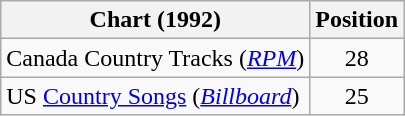<table class="wikitable sortable">
<tr>
<th scope="col">Chart (1992)</th>
<th scope="col">Position</th>
</tr>
<tr>
<td>Canada Country Tracks (<em><a href='#'>RPM</a></em>)</td>
<td align="center">28</td>
</tr>
<tr>
<td>US <a href='#'>Country Songs</a> (<em><a href='#'>Billboard</a></em>)</td>
<td align="center">25</td>
</tr>
</table>
